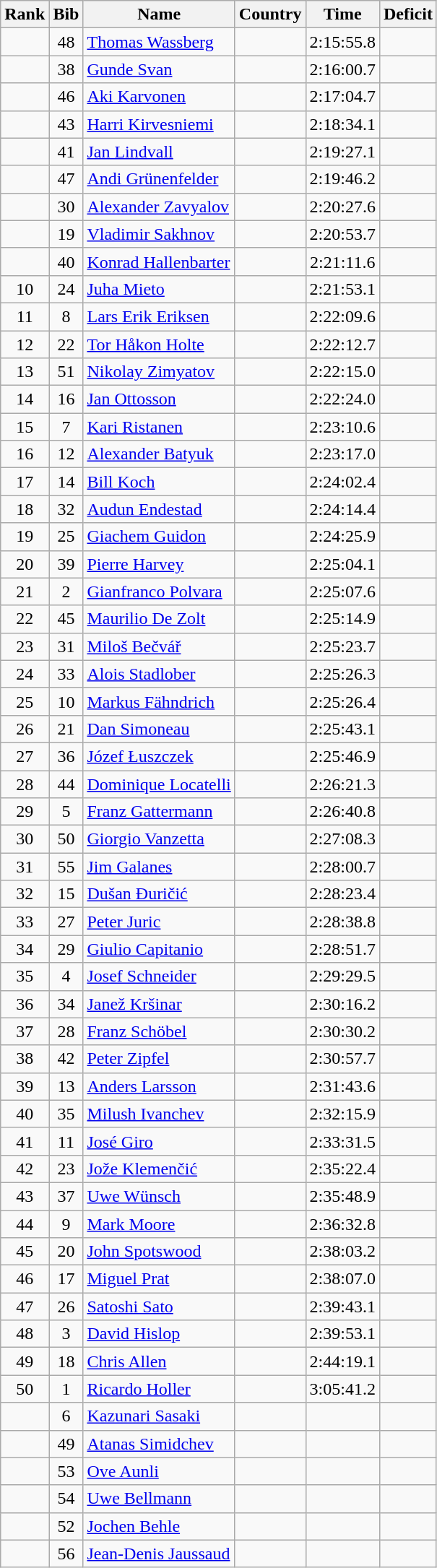<table class="wikitable sortable" style="text-align:center">
<tr>
<th>Rank</th>
<th>Bib</th>
<th>Name</th>
<th>Country</th>
<th>Time</th>
<th>Deficit</th>
</tr>
<tr>
<td></td>
<td>48</td>
<td align="left"><a href='#'>Thomas Wassberg</a></td>
<td align="left"></td>
<td>2:15:55.8</td>
<td></td>
</tr>
<tr>
<td></td>
<td>38</td>
<td align="left"><a href='#'>Gunde Svan</a></td>
<td align="left"></td>
<td>2:16:00.7</td>
<td align=right></td>
</tr>
<tr>
<td></td>
<td>46</td>
<td align="left"><a href='#'>Aki Karvonen</a></td>
<td align="left"></td>
<td>2:17:04.7</td>
<td align=right></td>
</tr>
<tr>
<td></td>
<td>43</td>
<td align="left"><a href='#'>Harri Kirvesniemi</a></td>
<td align="left"></td>
<td>2:18:34.1</td>
<td align=right></td>
</tr>
<tr>
<td></td>
<td>41</td>
<td align="left"><a href='#'>Jan Lindvall</a></td>
<td align="left"></td>
<td>2:19:27.1</td>
<td align=right></td>
</tr>
<tr>
<td></td>
<td>47</td>
<td align="left"><a href='#'>Andi Grünenfelder</a></td>
<td align="left"></td>
<td>2:19:46.2</td>
<td align=right></td>
</tr>
<tr>
<td></td>
<td>30</td>
<td align="left"><a href='#'>Alexander Zavyalov</a></td>
<td align="left"></td>
<td>2:20:27.6</td>
<td align=right></td>
</tr>
<tr>
<td></td>
<td>19</td>
<td align="left"><a href='#'>Vladimir Sakhnov</a></td>
<td align="left"></td>
<td>2:20:53.7</td>
<td align=right></td>
</tr>
<tr>
<td></td>
<td>40</td>
<td align="left"><a href='#'>Konrad Hallenbarter</a></td>
<td align="left"></td>
<td>2:21:11.6</td>
<td align=right></td>
</tr>
<tr>
<td>10</td>
<td>24</td>
<td align="left"><a href='#'>Juha Mieto</a></td>
<td align="left"></td>
<td>2:21:53.1</td>
<td align=right></td>
</tr>
<tr>
<td>11</td>
<td>8</td>
<td align="left"><a href='#'>Lars Erik Eriksen</a></td>
<td align="left"></td>
<td>2:22:09.6</td>
<td align=right></td>
</tr>
<tr>
<td>12</td>
<td>22</td>
<td align="left"><a href='#'>Tor Håkon Holte</a></td>
<td align="left"></td>
<td>2:22:12.7</td>
<td align=right></td>
</tr>
<tr>
<td>13</td>
<td>51</td>
<td align="left"><a href='#'>Nikolay Zimyatov</a></td>
<td align="left"></td>
<td>2:22:15.0</td>
<td align=right></td>
</tr>
<tr>
<td>14</td>
<td>16</td>
<td align="left"><a href='#'>Jan Ottosson</a></td>
<td align="left"></td>
<td>2:22:24.0</td>
<td align=right></td>
</tr>
<tr>
<td>15</td>
<td>7</td>
<td align="left"><a href='#'>Kari Ristanen</a></td>
<td align="left"></td>
<td>2:23:10.6</td>
<td align=right></td>
</tr>
<tr>
<td>16</td>
<td>12</td>
<td align="left"><a href='#'>Alexander Batyuk</a></td>
<td align="left"></td>
<td>2:23:17.0</td>
<td align=right></td>
</tr>
<tr>
<td>17</td>
<td>14</td>
<td align="left"><a href='#'>Bill Koch</a></td>
<td align="left"></td>
<td>2:24:02.4</td>
<td align=right></td>
</tr>
<tr>
<td>18</td>
<td>32</td>
<td align="left"><a href='#'>Audun Endestad</a></td>
<td align="left"></td>
<td>2:24:14.4</td>
<td align=right></td>
</tr>
<tr>
<td>19</td>
<td>25</td>
<td align="left"><a href='#'>Giachem Guidon</a></td>
<td align="left"></td>
<td>2:24:25.9</td>
<td align=right></td>
</tr>
<tr>
<td>20</td>
<td>39</td>
<td align="left"><a href='#'>Pierre Harvey</a></td>
<td align="left"></td>
<td>2:25:04.1</td>
<td align=right></td>
</tr>
<tr>
<td>21</td>
<td>2</td>
<td align="left"><a href='#'>Gianfranco Polvara</a></td>
<td align="left"></td>
<td>2:25:07.6</td>
<td align=right></td>
</tr>
<tr>
<td>22</td>
<td>45</td>
<td align="left"><a href='#'>Maurilio De Zolt</a></td>
<td align="left"></td>
<td>2:25:14.9</td>
<td align=right></td>
</tr>
<tr>
<td>23</td>
<td>31</td>
<td align="left"><a href='#'>Miloš Bečvář</a></td>
<td align="left"></td>
<td>2:25:23.7</td>
<td align=right></td>
</tr>
<tr>
<td>24</td>
<td>33</td>
<td align="left"><a href='#'>Alois Stadlober</a></td>
<td align="left"></td>
<td>2:25:26.3</td>
<td align=right></td>
</tr>
<tr>
<td>25</td>
<td>10</td>
<td align="left"><a href='#'>Markus Fähndrich</a></td>
<td align="left"></td>
<td>2:25:26.4</td>
<td align=right></td>
</tr>
<tr>
<td>26</td>
<td>21</td>
<td align="left"><a href='#'>Dan Simoneau</a></td>
<td align="left"></td>
<td>2:25:43.1</td>
<td align=right></td>
</tr>
<tr>
<td>27</td>
<td>36</td>
<td align="left"><a href='#'>Józef Łuszczek</a></td>
<td align="left"></td>
<td>2:25:46.9</td>
<td align=right></td>
</tr>
<tr>
<td>28</td>
<td>44</td>
<td align="left"><a href='#'>Dominique Locatelli</a></td>
<td align="left"></td>
<td>2:26:21.3</td>
<td align=right></td>
</tr>
<tr>
<td>29</td>
<td>5</td>
<td align="left"><a href='#'>Franz Gattermann</a></td>
<td align="left"></td>
<td>2:26:40.8</td>
<td align=right></td>
</tr>
<tr>
<td>30</td>
<td>50</td>
<td align="left"><a href='#'>Giorgio Vanzetta</a></td>
<td align="left"></td>
<td>2:27:08.3</td>
<td align=right></td>
</tr>
<tr>
<td>31</td>
<td>55</td>
<td align="left"><a href='#'>Jim Galanes</a></td>
<td align="left"></td>
<td>2:28:00.7</td>
<td align=right></td>
</tr>
<tr>
<td>32</td>
<td>15</td>
<td align="left"><a href='#'>Dušan Ðuričić</a></td>
<td align="left"></td>
<td>2:28:23.4</td>
<td align=right></td>
</tr>
<tr>
<td>33</td>
<td>27</td>
<td align="left"><a href='#'>Peter Juric</a></td>
<td align="left"></td>
<td>2:28:38.8</td>
<td align=right></td>
</tr>
<tr>
<td>34</td>
<td>29</td>
<td align="left"><a href='#'>Giulio Capitanio</a></td>
<td align="left"></td>
<td>2:28:51.7</td>
<td align=right></td>
</tr>
<tr>
<td>35</td>
<td>4</td>
<td align="left"><a href='#'>Josef Schneider</a></td>
<td align="left"></td>
<td>2:29:29.5</td>
<td align=right></td>
</tr>
<tr>
<td>36</td>
<td>34</td>
<td align="left"><a href='#'>Janež Kršinar</a></td>
<td align="left"></td>
<td>2:30:16.2</td>
<td align=right></td>
</tr>
<tr>
<td>37</td>
<td>28</td>
<td align="left"><a href='#'>Franz Schöbel</a></td>
<td align="left"></td>
<td>2:30:30.2</td>
<td align=right></td>
</tr>
<tr>
<td>38</td>
<td>42</td>
<td align="left"><a href='#'>Peter Zipfel</a></td>
<td align="left"></td>
<td>2:30:57.7</td>
<td align=right></td>
</tr>
<tr>
<td>39</td>
<td>13</td>
<td align="left"><a href='#'>Anders Larsson</a></td>
<td align="left"></td>
<td>2:31:43.6</td>
<td align=right></td>
</tr>
<tr>
<td>40</td>
<td>35</td>
<td align="left"><a href='#'>Milush Ivanchev</a></td>
<td align="left"></td>
<td>2:32:15.9</td>
<td align=right></td>
</tr>
<tr>
<td>41</td>
<td>11</td>
<td align="left"><a href='#'>José Giro</a></td>
<td align="left"></td>
<td>2:33:31.5</td>
<td align=right></td>
</tr>
<tr>
<td>42</td>
<td>23</td>
<td align="left"><a href='#'>Jože Klemenčić</a></td>
<td align="left"></td>
<td>2:35:22.4</td>
<td align=right></td>
</tr>
<tr>
<td>43</td>
<td>37</td>
<td align="left"><a href='#'>Uwe Wünsch</a></td>
<td align="left"></td>
<td>2:35:48.9</td>
<td align=right></td>
</tr>
<tr>
<td>44</td>
<td>9</td>
<td align="left"><a href='#'>Mark Moore</a></td>
<td align="left"></td>
<td>2:36:32.8</td>
<td align=right></td>
</tr>
<tr>
<td>45</td>
<td>20</td>
<td align="left"><a href='#'>John Spotswood</a></td>
<td align="left"></td>
<td>2:38:03.2</td>
<td align=right></td>
</tr>
<tr>
<td>46</td>
<td>17</td>
<td align="left"><a href='#'>Miguel Prat</a></td>
<td align="left"></td>
<td>2:38:07.0</td>
<td align=right></td>
</tr>
<tr>
<td>47</td>
<td>26</td>
<td align="left"><a href='#'>Satoshi Sato</a></td>
<td align="left"></td>
<td>2:39:43.1</td>
<td align=right></td>
</tr>
<tr>
<td>48</td>
<td>3</td>
<td align="left"><a href='#'>David Hislop</a></td>
<td align="left"></td>
<td>2:39:53.1</td>
<td align=right></td>
</tr>
<tr>
<td>49</td>
<td>18</td>
<td align="left"><a href='#'>Chris Allen</a></td>
<td align="left"></td>
<td>2:44:19.1</td>
<td align=right></td>
</tr>
<tr>
<td>50</td>
<td>1</td>
<td align="left"><a href='#'>Ricardo Holler</a></td>
<td align="left"></td>
<td>3:05:41.2</td>
<td align=right></td>
</tr>
<tr>
<td></td>
<td>6</td>
<td align="left"><a href='#'>Kazunari Sasaki</a></td>
<td align="left"></td>
<td></td>
<td></td>
</tr>
<tr>
<td></td>
<td>49</td>
<td align="left"><a href='#'>Atanas Simidchev</a></td>
<td align="left"></td>
<td></td>
<td></td>
</tr>
<tr>
<td></td>
<td>53</td>
<td align="left"><a href='#'>Ove Aunli</a></td>
<td align="left"></td>
<td></td>
<td></td>
</tr>
<tr>
<td></td>
<td>54</td>
<td align="left"><a href='#'>Uwe Bellmann</a></td>
<td align="left"></td>
<td></td>
<td></td>
</tr>
<tr>
<td></td>
<td>52</td>
<td align="left"><a href='#'>Jochen Behle</a></td>
<td align="left"></td>
<td></td>
<td></td>
</tr>
<tr>
<td></td>
<td>56</td>
<td align="left"><a href='#'>Jean-Denis Jaussaud</a></td>
<td align="left"></td>
<td></td>
<td></td>
</tr>
</table>
